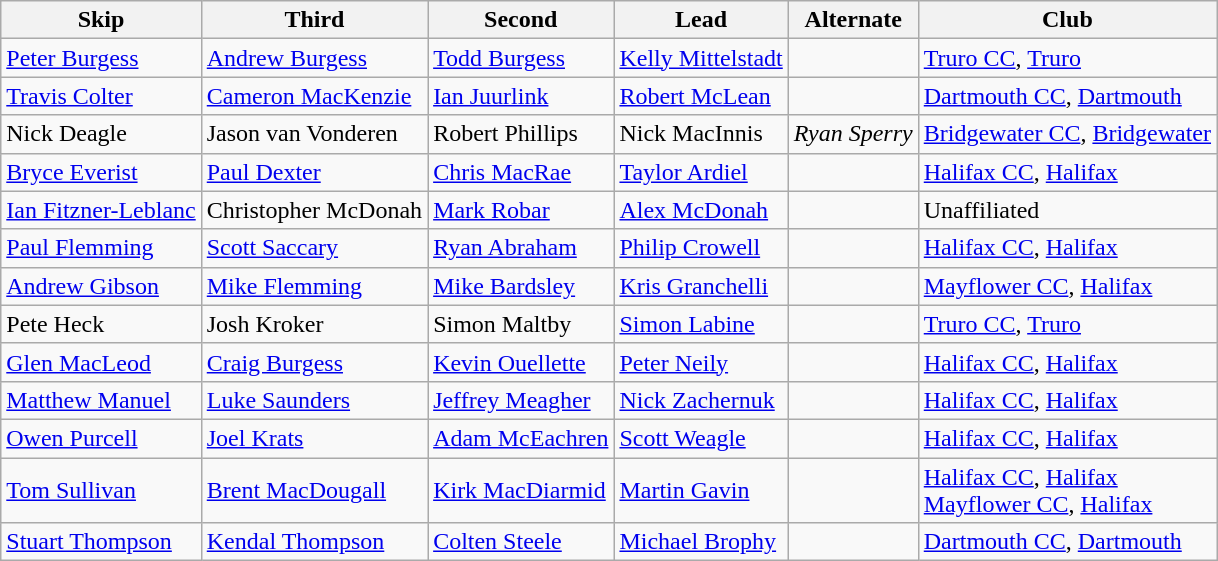<table class="wikitable">
<tr>
<th scope="col">Skip</th>
<th scope="col">Third</th>
<th scope="col">Second</th>
<th scope="col">Lead</th>
<th scope="col">Alternate</th>
<th scope="col">Club</th>
</tr>
<tr>
<td><a href='#'>Peter Burgess</a></td>
<td><a href='#'>Andrew Burgess</a></td>
<td><a href='#'>Todd Burgess</a></td>
<td><a href='#'>Kelly Mittelstadt</a></td>
<td></td>
<td><a href='#'>Truro CC</a>, <a href='#'>Truro</a></td>
</tr>
<tr>
<td><a href='#'>Travis Colter</a></td>
<td><a href='#'>Cameron MacKenzie</a></td>
<td><a href='#'>Ian Juurlink</a></td>
<td><a href='#'>Robert McLean</a></td>
<td></td>
<td><a href='#'>Dartmouth CC</a>, <a href='#'>Dartmouth</a></td>
</tr>
<tr>
<td>Nick Deagle</td>
<td>Jason van Vonderen</td>
<td>Robert Phillips</td>
<td>Nick MacInnis</td>
<td><em>Ryan Sperry</em></td>
<td><a href='#'>Bridgewater CC</a>, <a href='#'>Bridgewater</a></td>
</tr>
<tr>
<td><a href='#'>Bryce Everist</a></td>
<td><a href='#'>Paul Dexter</a></td>
<td><a href='#'>Chris MacRae</a></td>
<td><a href='#'>Taylor Ardiel</a></td>
<td></td>
<td><a href='#'>Halifax CC</a>, <a href='#'>Halifax</a></td>
</tr>
<tr>
<td><a href='#'>Ian Fitzner-Leblanc</a></td>
<td>Christopher McDonah</td>
<td><a href='#'>Mark Robar</a></td>
<td><a href='#'>Alex McDonah</a></td>
<td></td>
<td>Unaffiliated</td>
</tr>
<tr>
<td><a href='#'>Paul Flemming</a></td>
<td><a href='#'>Scott Saccary</a></td>
<td><a href='#'>Ryan Abraham</a></td>
<td><a href='#'>Philip Crowell</a></td>
<td></td>
<td><a href='#'>Halifax CC</a>, <a href='#'>Halifax</a></td>
</tr>
<tr>
<td><a href='#'>Andrew Gibson</a></td>
<td><a href='#'>Mike Flemming</a></td>
<td><a href='#'>Mike Bardsley</a></td>
<td><a href='#'>Kris Granchelli</a></td>
<td></td>
<td><a href='#'>Mayflower CC</a>, <a href='#'>Halifax</a></td>
</tr>
<tr>
<td>Pete Heck</td>
<td>Josh Kroker</td>
<td>Simon Maltby</td>
<td><a href='#'>Simon Labine</a></td>
<td></td>
<td><a href='#'>Truro CC</a>, <a href='#'>Truro</a></td>
</tr>
<tr>
<td><a href='#'>Glen MacLeod</a></td>
<td><a href='#'>Craig Burgess</a></td>
<td><a href='#'>Kevin Ouellette</a></td>
<td><a href='#'>Peter Neily</a></td>
<td></td>
<td><a href='#'>Halifax CC</a>, <a href='#'>Halifax</a></td>
</tr>
<tr>
<td><a href='#'>Matthew Manuel</a></td>
<td><a href='#'>Luke Saunders</a></td>
<td><a href='#'>Jeffrey Meagher</a></td>
<td><a href='#'>Nick Zachernuk</a></td>
<td></td>
<td><a href='#'>Halifax CC</a>, <a href='#'>Halifax</a></td>
</tr>
<tr>
<td><a href='#'>Owen Purcell</a></td>
<td><a href='#'>Joel Krats</a></td>
<td><a href='#'>Adam McEachren</a></td>
<td><a href='#'>Scott Weagle</a></td>
<td></td>
<td><a href='#'>Halifax CC</a>, <a href='#'>Halifax</a></td>
</tr>
<tr>
<td><a href='#'>Tom Sullivan</a></td>
<td><a href='#'>Brent MacDougall</a></td>
<td><a href='#'>Kirk MacDiarmid</a></td>
<td><a href='#'>Martin Gavin</a></td>
<td></td>
<td><a href='#'>Halifax CC</a>, <a href='#'>Halifax</a> <br> <a href='#'>Mayflower CC</a>, <a href='#'>Halifax</a></td>
</tr>
<tr>
<td><a href='#'>Stuart Thompson</a></td>
<td><a href='#'>Kendal Thompson</a></td>
<td><a href='#'>Colten Steele</a></td>
<td><a href='#'>Michael Brophy</a></td>
<td></td>
<td><a href='#'>Dartmouth CC</a>, <a href='#'>Dartmouth</a></td>
</tr>
</table>
